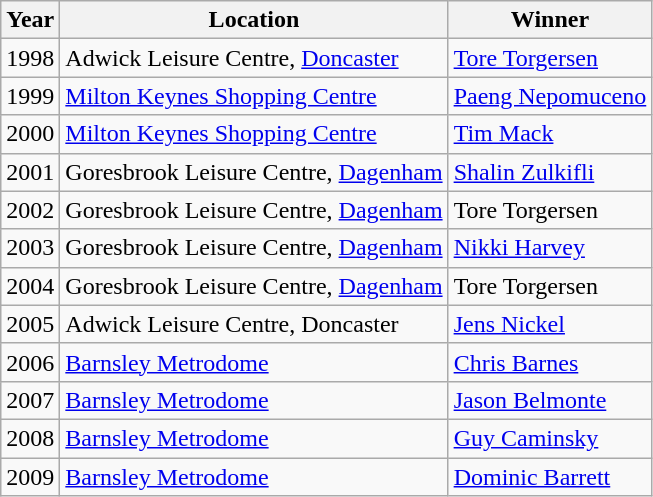<table class="wikitable">
<tr>
<th>Year</th>
<th>Location</th>
<th>Winner</th>
</tr>
<tr>
<td>1998</td>
<td>Adwick Leisure Centre, <a href='#'>Doncaster</a></td>
<td> <a href='#'>Tore Torgersen</a></td>
</tr>
<tr>
<td>1999</td>
<td><a href='#'>Milton Keynes Shopping Centre</a></td>
<td> <a href='#'>Paeng Nepomuceno</a></td>
</tr>
<tr>
<td>2000</td>
<td><a href='#'>Milton Keynes Shopping Centre</a></td>
<td> <a href='#'>Tim Mack</a></td>
</tr>
<tr>
<td>2001</td>
<td>Goresbrook Leisure Centre, <a href='#'>Dagenham</a></td>
<td> <a href='#'>Shalin Zulkifli</a></td>
</tr>
<tr>
<td>2002</td>
<td>Goresbrook Leisure Centre, <a href='#'>Dagenham</a></td>
<td> Tore Torgersen</td>
</tr>
<tr>
<td>2003</td>
<td>Goresbrook Leisure Centre, <a href='#'>Dagenham</a></td>
<td> <a href='#'>Nikki Harvey</a></td>
</tr>
<tr>
<td>2004</td>
<td>Goresbrook Leisure Centre, <a href='#'>Dagenham</a></td>
<td> Tore Torgersen</td>
</tr>
<tr>
<td>2005</td>
<td>Adwick Leisure Centre, Doncaster</td>
<td> <a href='#'>Jens Nickel</a></td>
</tr>
<tr>
<td>2006</td>
<td><a href='#'>Barnsley Metrodome</a></td>
<td> <a href='#'>Chris Barnes</a></td>
</tr>
<tr>
<td>2007</td>
<td><a href='#'>Barnsley Metrodome</a></td>
<td> <a href='#'>Jason Belmonte</a></td>
</tr>
<tr>
<td>2008</td>
<td><a href='#'>Barnsley Metrodome</a></td>
<td> <a href='#'>Guy Caminsky</a></td>
</tr>
<tr>
<td>2009</td>
<td><a href='#'>Barnsley Metrodome</a></td>
<td> <a href='#'>Dominic Barrett</a></td>
</tr>
</table>
